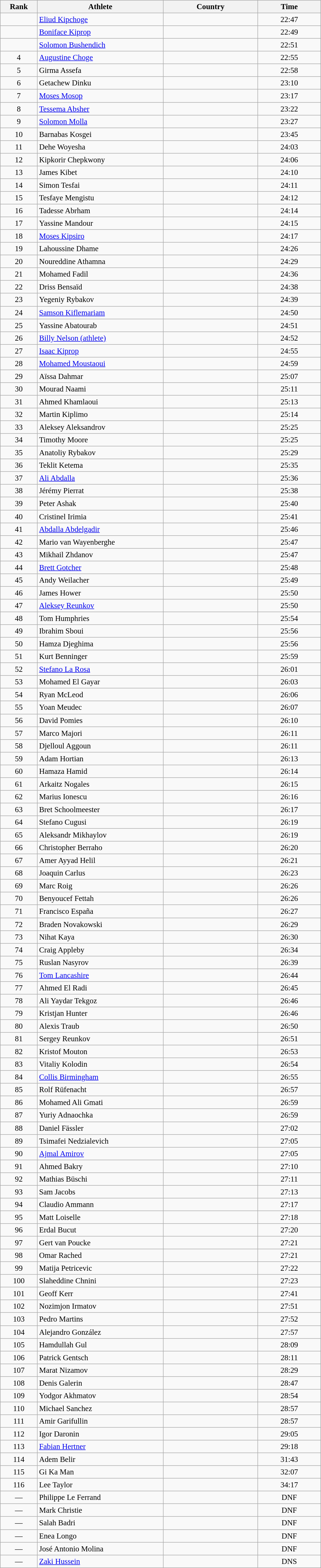<table class="wikitable sortable" style=" text-align:center; font-size:95%;" width="50%">
<tr>
<th width=5%>Rank</th>
<th width=20%>Athlete</th>
<th width=15%>Country</th>
<th width=10%>Time</th>
</tr>
<tr>
<td align=center></td>
<td align=left><a href='#'>Eliud Kipchoge</a></td>
<td align=left></td>
<td>22:47</td>
</tr>
<tr>
<td align=center></td>
<td align=left><a href='#'>Boniface Kiprop</a></td>
<td align=left></td>
<td>22:49</td>
</tr>
<tr>
<td align=center></td>
<td align=left><a href='#'>Solomon Bushendich</a></td>
<td align=left></td>
<td>22:51</td>
</tr>
<tr>
<td align=center>4</td>
<td align=left><a href='#'>Augustine Choge</a></td>
<td align=left></td>
<td>22:55</td>
</tr>
<tr>
<td align=center>5</td>
<td align=left>Girma Assefa</td>
<td align=left></td>
<td>22:58</td>
</tr>
<tr>
<td align=center>6</td>
<td align=left>Getachew Dinku</td>
<td align=left></td>
<td>23:10</td>
</tr>
<tr>
<td align=center>7</td>
<td align=left><a href='#'>Moses Mosop</a></td>
<td align=left></td>
<td>23:17</td>
</tr>
<tr>
<td align=center>8</td>
<td align=left><a href='#'>Tessema Absher</a></td>
<td align=left></td>
<td>23:22</td>
</tr>
<tr>
<td align=center>9</td>
<td align=left><a href='#'>Solomon Molla</a></td>
<td align=left></td>
<td>23:27</td>
</tr>
<tr>
<td align=center>10</td>
<td align=left>Barnabas Kosgei</td>
<td align=left></td>
<td>23:45</td>
</tr>
<tr>
<td align=center>11</td>
<td align=left>Dehe Woyesha</td>
<td align=left></td>
<td>24:03</td>
</tr>
<tr>
<td align=center>12</td>
<td align=left>Kipkorir Chepkwony</td>
<td align=left></td>
<td>24:06</td>
</tr>
<tr>
<td align=center>13</td>
<td align=left>James Kibet</td>
<td align=left></td>
<td>24:10</td>
</tr>
<tr>
<td align=center>14</td>
<td align=left>Simon Tesfai</td>
<td align=left></td>
<td>24:11</td>
</tr>
<tr>
<td align=center>15</td>
<td align=left>Tesfaye Mengistu</td>
<td align=left></td>
<td>24:12</td>
</tr>
<tr>
<td align=center>16</td>
<td align=left>Tadesse Abrham</td>
<td align=left></td>
<td>24:14</td>
</tr>
<tr>
<td align=center>17</td>
<td align=left>Yassine Mandour</td>
<td align=left></td>
<td>24:15</td>
</tr>
<tr>
<td align=center>18</td>
<td align=left><a href='#'>Moses Kipsiro</a></td>
<td align=left></td>
<td>24:17</td>
</tr>
<tr>
<td align=center>19</td>
<td align=left>Lahoussine Dhame</td>
<td align=left></td>
<td>24:26</td>
</tr>
<tr>
<td align=center>20</td>
<td align=left>Noureddine Athamna</td>
<td align=left></td>
<td>24:29</td>
</tr>
<tr>
<td align=center>21</td>
<td align=left>Mohamed Fadil</td>
<td align=left></td>
<td>24:36</td>
</tr>
<tr>
<td align=center>22</td>
<td align=left>Driss Bensaïd</td>
<td align=left></td>
<td>24:38</td>
</tr>
<tr>
<td align=center>23</td>
<td align=left>Yegeniy Rybakov</td>
<td align=left></td>
<td>24:39</td>
</tr>
<tr>
<td align=center>24</td>
<td align=left><a href='#'>Samson Kiflemariam</a></td>
<td align=left></td>
<td>24:50</td>
</tr>
<tr>
<td align=center>25</td>
<td align=left>Yassine Abatourab</td>
<td align=left></td>
<td>24:51</td>
</tr>
<tr>
<td align=center>26</td>
<td align=left><a href='#'>Billy Nelson (athlete)</a></td>
<td align=left></td>
<td>24:52</td>
</tr>
<tr>
<td align=center>27</td>
<td align=left><a href='#'>Isaac Kiprop</a></td>
<td align=left></td>
<td>24:55</td>
</tr>
<tr>
<td align=center>28</td>
<td align=left><a href='#'>Mohamed Moustaoui</a></td>
<td align=left></td>
<td>24:59</td>
</tr>
<tr>
<td align=center>29</td>
<td align=left>Aïssa Dahmar</td>
<td align=left></td>
<td>25:07</td>
</tr>
<tr>
<td align=center>30</td>
<td align=left>Mourad Naami</td>
<td align=left></td>
<td>25:11</td>
</tr>
<tr>
<td align=center>31</td>
<td align=left>Ahmed Khamlaoui</td>
<td align=left></td>
<td>25:13</td>
</tr>
<tr>
<td align=center>32</td>
<td align=left>Martin Kiplimo</td>
<td align=left></td>
<td>25:14</td>
</tr>
<tr>
<td align=center>33</td>
<td align=left>Aleksey Aleksandrov</td>
<td align=left></td>
<td>25:25</td>
</tr>
<tr>
<td align=center>34</td>
<td align=left>Timothy Moore</td>
<td align=left></td>
<td>25:25</td>
</tr>
<tr>
<td align=center>35</td>
<td align=left>Anatoliy Rybakov</td>
<td align=left></td>
<td>25:29</td>
</tr>
<tr>
<td align=center>36</td>
<td align=left>Teklit Ketema</td>
<td align=left></td>
<td>25:35</td>
</tr>
<tr>
<td align=center>37</td>
<td align=left><a href='#'>Ali Abdalla</a></td>
<td align=left></td>
<td>25:36</td>
</tr>
<tr>
<td align=center>38</td>
<td align=left>Jérémy Pierrat</td>
<td align=left></td>
<td>25:38</td>
</tr>
<tr>
<td align=center>39</td>
<td align=left>Peter Ashak</td>
<td align=left></td>
<td>25:40</td>
</tr>
<tr>
<td align=center>40</td>
<td align=left>Cristinel Irimia</td>
<td align=left></td>
<td>25:41</td>
</tr>
<tr>
<td align=center>41</td>
<td align=left><a href='#'>Abdalla Abdelgadir</a></td>
<td align=left></td>
<td>25:46</td>
</tr>
<tr>
<td align=center>42</td>
<td align=left>Mario van Wayenberghe</td>
<td align=left></td>
<td>25:47</td>
</tr>
<tr>
<td align=center>43</td>
<td align=left>Mikhail Zhdanov</td>
<td align=left></td>
<td>25:47</td>
</tr>
<tr>
<td align=center>44</td>
<td align=left><a href='#'>Brett Gotcher</a></td>
<td align=left></td>
<td>25:48</td>
</tr>
<tr>
<td align=center>45</td>
<td align=left>Andy Weilacher</td>
<td align=left></td>
<td>25:49</td>
</tr>
<tr>
<td align=center>46</td>
<td align=left>James Hower</td>
<td align=left></td>
<td>25:50</td>
</tr>
<tr>
<td align=center>47</td>
<td align=left><a href='#'>Aleksey Reunkov</a></td>
<td align=left></td>
<td>25:50</td>
</tr>
<tr>
<td align=center>48</td>
<td align=left>Tom Humphries</td>
<td align=left></td>
<td>25:54</td>
</tr>
<tr>
<td align=center>49</td>
<td align=left>Ibrahim Sboui</td>
<td align=left></td>
<td>25:56</td>
</tr>
<tr>
<td align=center>50</td>
<td align=left>Hamza Djeghima</td>
<td align=left></td>
<td>25:56</td>
</tr>
<tr>
<td align=center>51</td>
<td align=left>Kurt Benninger</td>
<td align=left></td>
<td>25:59</td>
</tr>
<tr>
<td align=center>52</td>
<td align=left><a href='#'>Stefano La Rosa</a></td>
<td align=left></td>
<td>26:01</td>
</tr>
<tr>
<td align=center>53</td>
<td align=left>Mohamed El Gayar</td>
<td align=left></td>
<td>26:03</td>
</tr>
<tr>
<td align=center>54</td>
<td align=left>Ryan McLeod</td>
<td align=left></td>
<td>26:06</td>
</tr>
<tr>
<td align=center>55</td>
<td align=left>Yoan Meudec</td>
<td align=left></td>
<td>26:07</td>
</tr>
<tr>
<td align=center>56</td>
<td align=left>David Pomies</td>
<td align=left></td>
<td>26:10</td>
</tr>
<tr>
<td align=center>57</td>
<td align=left>Marco Majori</td>
<td align=left></td>
<td>26:11</td>
</tr>
<tr>
<td align=center>58</td>
<td align=left>Djelloul Aggoun</td>
<td align=left></td>
<td>26:11</td>
</tr>
<tr>
<td align=center>59</td>
<td align=left>Adam Hortian</td>
<td align=left></td>
<td>26:13</td>
</tr>
<tr>
<td align=center>60</td>
<td align=left>Hamaza Hamid</td>
<td align=left></td>
<td>26:14</td>
</tr>
<tr>
<td align=center>61</td>
<td align=left>Arkaitz Nogales</td>
<td align=left></td>
<td>26:15</td>
</tr>
<tr>
<td align=center>62</td>
<td align=left>Marius Ionescu</td>
<td align=left></td>
<td>26:16</td>
</tr>
<tr>
<td align=center>63</td>
<td align=left>Bret Schoolmeester</td>
<td align=left></td>
<td>26:17</td>
</tr>
<tr>
<td align=center>64</td>
<td align=left>Stefano Cugusi</td>
<td align=left></td>
<td>26:19</td>
</tr>
<tr>
<td align=center>65</td>
<td align=left>Aleksandr Mikhaylov</td>
<td align=left></td>
<td>26:19</td>
</tr>
<tr>
<td align=center>66</td>
<td align=left>Christopher Berraho</td>
<td align=left></td>
<td>26:20</td>
</tr>
<tr>
<td align=center>67</td>
<td align=left>Amer Ayyad Helil</td>
<td align=left></td>
<td>26:21</td>
</tr>
<tr>
<td align=center>68</td>
<td align=left>Joaquin Carlus</td>
<td align=left></td>
<td>26:23</td>
</tr>
<tr>
<td align=center>69</td>
<td align=left>Marc Roig</td>
<td align=left></td>
<td>26:26</td>
</tr>
<tr>
<td align=center>70</td>
<td align=left>Benyoucef Fettah</td>
<td align=left></td>
<td>26:26</td>
</tr>
<tr>
<td align=center>71</td>
<td align=left>Francisco España</td>
<td align=left></td>
<td>26:27</td>
</tr>
<tr>
<td align=center>72</td>
<td align=left>Braden Novakowski</td>
<td align=left></td>
<td>26:29</td>
</tr>
<tr>
<td align=center>73</td>
<td align=left>Nihat Kaya</td>
<td align=left></td>
<td>26:30</td>
</tr>
<tr>
<td align=center>74</td>
<td align=left>Craig Appleby</td>
<td align=left></td>
<td>26:34</td>
</tr>
<tr>
<td align=center>75</td>
<td align=left>Ruslan Nasyrov</td>
<td align=left></td>
<td>26:39</td>
</tr>
<tr>
<td align=center>76</td>
<td align=left><a href='#'>Tom Lancashire</a></td>
<td align=left></td>
<td>26:44</td>
</tr>
<tr>
<td align=center>77</td>
<td align=left>Ahmed El Radi</td>
<td align=left></td>
<td>26:45</td>
</tr>
<tr>
<td align=center>78</td>
<td align=left>Ali Yaydar Tekgoz</td>
<td align=left></td>
<td>26:46</td>
</tr>
<tr>
<td align=center>79</td>
<td align=left>Kristjan Hunter</td>
<td align=left></td>
<td>26:46</td>
</tr>
<tr>
<td align=center>80</td>
<td align=left>Alexis Traub</td>
<td align=left></td>
<td>26:50</td>
</tr>
<tr>
<td align=center>81</td>
<td align=left>Sergey Reunkov</td>
<td align=left></td>
<td>26:51</td>
</tr>
<tr>
<td align=center>82</td>
<td align=left>Kristof Mouton</td>
<td align=left></td>
<td>26:53</td>
</tr>
<tr>
<td align=center>83</td>
<td align=left>Vitaliy Kolodin</td>
<td align=left></td>
<td>26:54</td>
</tr>
<tr>
<td align=center>84</td>
<td align=left><a href='#'>Collis Birmingham</a></td>
<td align=left></td>
<td>26:55</td>
</tr>
<tr>
<td align=center>85</td>
<td align=left>Rolf Rüfenacht</td>
<td align=left></td>
<td>26:57</td>
</tr>
<tr>
<td align=center>86</td>
<td align=left>Mohamed Ali Gmati</td>
<td align=left></td>
<td>26:59</td>
</tr>
<tr>
<td align=center>87</td>
<td align=left>Yuriy Adnaochka</td>
<td align=left></td>
<td>26:59</td>
</tr>
<tr>
<td align=center>88</td>
<td align=left>Daniel Fässler</td>
<td align=left></td>
<td>27:02</td>
</tr>
<tr>
<td align=center>89</td>
<td align=left>Tsimafei Nedzialevich</td>
<td align=left></td>
<td>27:05</td>
</tr>
<tr>
<td align=center>90</td>
<td align=left><a href='#'>Ajmal Amirov</a></td>
<td align=left></td>
<td>27:05</td>
</tr>
<tr>
<td align=center>91</td>
<td align=left>Ahmed Bakry</td>
<td align=left></td>
<td>27:10</td>
</tr>
<tr>
<td align=center>92</td>
<td align=left>Mathias Büschi</td>
<td align=left></td>
<td>27:11</td>
</tr>
<tr>
<td align=center>93</td>
<td align=left>Sam Jacobs</td>
<td align=left></td>
<td>27:13</td>
</tr>
<tr>
<td align=center>94</td>
<td align=left>Claudio Ammann</td>
<td align=left></td>
<td>27:17</td>
</tr>
<tr>
<td align=center>95</td>
<td align=left>Matt Loiselle</td>
<td align=left></td>
<td>27:18</td>
</tr>
<tr>
<td align=center>96</td>
<td align=left>Erdal Bucut</td>
<td align=left></td>
<td>27:20</td>
</tr>
<tr>
<td align=center>97</td>
<td align=left>Gert van Poucke</td>
<td align=left></td>
<td>27:21</td>
</tr>
<tr>
<td align=center>98</td>
<td align=left>Omar Rached</td>
<td align=left></td>
<td>27:21</td>
</tr>
<tr>
<td align=center>99</td>
<td align=left>Matija Petricevic</td>
<td align=left></td>
<td>27:22</td>
</tr>
<tr>
<td align=center>100</td>
<td align=left>Slaheddine Chnini</td>
<td align=left></td>
<td>27:23</td>
</tr>
<tr>
<td align=center>101</td>
<td align=left>Geoff Kerr</td>
<td align=left></td>
<td>27:41</td>
</tr>
<tr>
<td align=center>102</td>
<td align=left>Nozimjon Irmatov</td>
<td align=left></td>
<td>27:51</td>
</tr>
<tr>
<td align=center>103</td>
<td align=left>Pedro Martins</td>
<td align=left></td>
<td>27:52</td>
</tr>
<tr>
<td align=center>104</td>
<td align=left>Alejandro González</td>
<td align=left></td>
<td>27:57</td>
</tr>
<tr>
<td align=center>105</td>
<td align=left>Hamdullah Gul</td>
<td align=left></td>
<td>28:09</td>
</tr>
<tr>
<td align=center>106</td>
<td align=left>Patrick Gentsch</td>
<td align=left></td>
<td>28:11</td>
</tr>
<tr>
<td align=center>107</td>
<td align=left>Marat Nizamov</td>
<td align=left></td>
<td>28:29</td>
</tr>
<tr>
<td align=center>108</td>
<td align=left>Denis Galerin</td>
<td align=left></td>
<td>28:47</td>
</tr>
<tr>
<td align=center>109</td>
<td align=left>Yodgor Akhmatov</td>
<td align=left></td>
<td>28:54</td>
</tr>
<tr>
<td align=center>110</td>
<td align=left>Michael Sanchez</td>
<td align=left></td>
<td>28:57</td>
</tr>
<tr>
<td align=center>111</td>
<td align=left>Amir Garifullin</td>
<td align=left></td>
<td>28:57</td>
</tr>
<tr>
<td align=center>112</td>
<td align=left>Igor Daronin</td>
<td align=left></td>
<td>29:05</td>
</tr>
<tr>
<td align=center>113</td>
<td align=left><a href='#'>Fabian Hertner</a></td>
<td align=left></td>
<td>29:18</td>
</tr>
<tr>
<td align=center>114</td>
<td align=left>Adem Belir</td>
<td align=left></td>
<td>31:43</td>
</tr>
<tr>
<td align=center>115</td>
<td align=left>Gi Ka Man</td>
<td align=left></td>
<td>32:07</td>
</tr>
<tr>
<td align=center>116</td>
<td align=left>Lee Taylor</td>
<td align=left></td>
<td>34:17</td>
</tr>
<tr>
<td align=center>—</td>
<td align=left>Philippe Le Ferrand</td>
<td align=left></td>
<td>DNF</td>
</tr>
<tr>
<td align=center>—</td>
<td align=left>Mark Christie</td>
<td align=left></td>
<td>DNF</td>
</tr>
<tr>
<td align=center>—</td>
<td align=left>Salah Badri</td>
<td align=left></td>
<td>DNF</td>
</tr>
<tr>
<td align=center>—</td>
<td align=left>Enea Longo</td>
<td align=left></td>
<td>DNF</td>
</tr>
<tr>
<td align=center>—</td>
<td align=left>José Antonio Molina</td>
<td align=left></td>
<td>DNF</td>
</tr>
<tr>
<td align=center>—</td>
<td align=left><a href='#'>Zaki Hussein</a></td>
<td align=left></td>
<td>DNS</td>
</tr>
</table>
